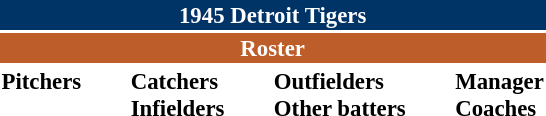<table class="toccolours" style="font-size: 95%;">
<tr>
<th colspan="10" style="background:#036; color:white; text-align:center;">1945 Detroit Tigers</th>
</tr>
<tr>
<td colspan="10" style="background:#bd5d29; color:white; text-align:center;"><strong>Roster</strong></td>
</tr>
<tr>
<td valign="top"><strong>Pitchers</strong><br>














</td>
<td style="width:25px;"></td>
<td valign="top"><strong>Catchers</strong><br>



<strong>Infielders</strong>







</td>
<td style="width:25px;"></td>
<td valign="top"><strong>Outfielders</strong><br>






<strong>Other batters</strong>

</td>
<td style="width:25px;"></td>
<td valign="top"><strong>Manager</strong><br>
<strong>Coaches</strong>
</td>
</tr>
</table>
